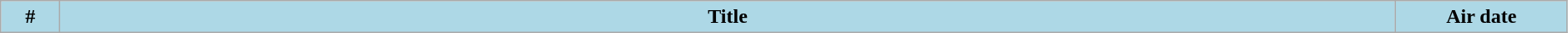<table class="wikitable plainrowheaders" style="width:99%; background:#fff;">
<tr>
<th style="background:#add8e6; width:40px;">#</th>
<th style="background: #add8e6;">Title</th>
<th style="background:#add8e6; width:130px;">Air date<br>





</th>
</tr>
</table>
